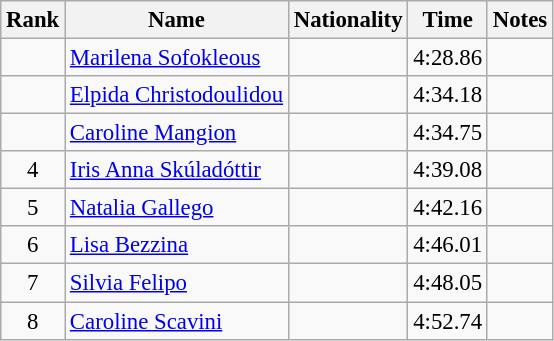<table class="wikitable sortable" style="text-align:center; font-size:95%">
<tr>
<th>Rank</th>
<th>Name</th>
<th>Nationality</th>
<th>Time</th>
<th>Notes</th>
</tr>
<tr>
<td></td>
<td align=left><a href='#'>Marilena Sofokleous</a></td>
<td align=left></td>
<td>4:28.86</td>
<td></td>
</tr>
<tr>
<td></td>
<td align=left><a href='#'>Elpida Christodoulidou</a></td>
<td align=left></td>
<td>4:34.18</td>
<td></td>
</tr>
<tr>
<td></td>
<td align=left><a href='#'>Caroline Mangion</a></td>
<td align=left></td>
<td>4:34.75</td>
<td></td>
</tr>
<tr>
<td>4</td>
<td align=left><a href='#'>Iris Anna Skúladóttir</a></td>
<td align=left></td>
<td>4:39.08</td>
<td></td>
</tr>
<tr>
<td>5</td>
<td align=left><a href='#'>Natalia Gallego</a></td>
<td align=left></td>
<td>4:42.16</td>
<td></td>
</tr>
<tr>
<td>6</td>
<td align=left><a href='#'>Lisa Bezzina</a></td>
<td align=left></td>
<td>4:46.01</td>
<td></td>
</tr>
<tr>
<td>7</td>
<td align=left><a href='#'>Silvia Felipo</a></td>
<td align=left></td>
<td>4:48.05</td>
<td></td>
</tr>
<tr>
<td>8</td>
<td align=left><a href='#'>Caroline Scavini</a></td>
<td align=left></td>
<td>4:52.74</td>
<td></td>
</tr>
</table>
